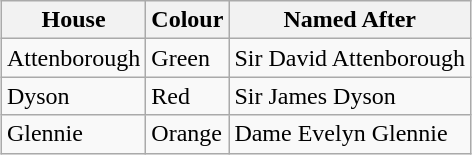<table class="wikitable" style="margin:auto;">
<tr>
<th>House</th>
<th>Colour</th>
<th>Named After</th>
</tr>
<tr>
<td>Attenborough</td>
<td> Green</td>
<td>Sir David Attenborough</td>
</tr>
<tr>
<td>Dyson</td>
<td> Red</td>
<td>Sir James Dyson</td>
</tr>
<tr>
<td>Glennie</td>
<td> Orange</td>
<td>Dame Evelyn Glennie</td>
</tr>
</table>
